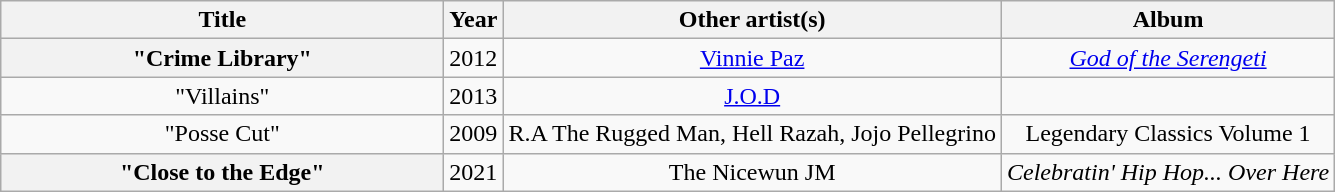<table class="wikitable plainrowheaders" style="text-align:center;">
<tr>
<th scope="col" style="width:18em;">Title</th>
<th scope="col">Year</th>
<th scope="col">Other artist(s)</th>
<th scope="col">Album</th>
</tr>
<tr>
<th scope="row">"Crime Library"</th>
<td>2012</td>
<td><a href='#'>Vinnie Paz</a></td>
<td><em><a href='#'>God of the Serengeti</a></em></td>
</tr>
<tr>
<td>"Villains"</td>
<td>2013</td>
<td><a href='#'>J.O.D</a></td>
</tr>
<tr>
<td>"Posse Cut"</td>
<td>2009</td>
<td>R.A The Rugged Man, Hell Razah, Jojo Pellegrino</td>
<td>Legendary Classics Volume 1</td>
</tr>
<tr>
<th scope="row">"Close to the Edge"</th>
<td>2021</td>
<td>The Nicewun JM</td>
<td><em>Celebratin' Hip Hop... Over Here</em></td>
</tr>
</table>
